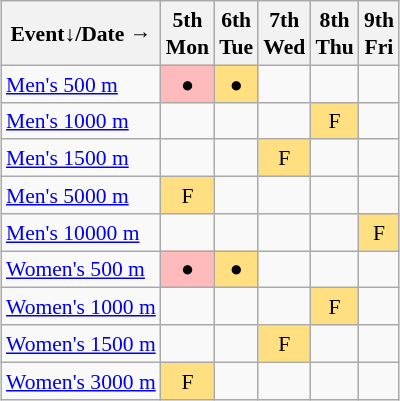<table class="wikitable" style="margin:0.5em auto; font-size:90%; line-height:1.25em; text-align:center;">
<tr>
<th>Event↓/Date →</th>
<th>5th<br>Mon</th>
<th>6th<br>Tue</th>
<th>7th<br>Wed</th>
<th>8th<br>Thu</th>
<th>9th<br>Fri</th>
</tr>
<tr>
<td align="left"><a href='#'>Men's 500 m</a></td>
<td bgcolor="#FFBBBB">●</td>
<td bgcolor="#FFDF80">●</td>
<td></td>
<td></td>
<td></td>
</tr>
<tr>
<td align="left"><a href='#'>Men's 1000 m</a></td>
<td></td>
<td></td>
<td></td>
<td bgcolor="#FFDF80">F</td>
<td></td>
</tr>
<tr>
<td align="left"><a href='#'>Men's 1500 m</a></td>
<td></td>
<td></td>
<td bgcolor="#FFDF80">F</td>
<td></td>
<td></td>
</tr>
<tr>
<td align="left"><a href='#'>Men's 5000 m</a></td>
<td bgcolor="#FFDF80">F</td>
<td></td>
<td></td>
<td></td>
<td></td>
</tr>
<tr>
<td align="left"><a href='#'>Men's 10000 m</a></td>
<td></td>
<td></td>
<td></td>
<td></td>
<td bgcolor="#FFDF80">F</td>
</tr>
<tr>
<td align="left"><a href='#'>Women's 500 m</a></td>
<td bgcolor="#FFBBBB">●</td>
<td bgcolor="#FFDF80">●</td>
<td></td>
<td></td>
<td></td>
</tr>
<tr>
<td align="left"><a href='#'>Women's 1000 m</a></td>
<td></td>
<td></td>
<td></td>
<td bgcolor="#FFDF80">F</td>
<td></td>
</tr>
<tr>
<td align="left"><a href='#'>Women's 1500 m</a></td>
<td></td>
<td></td>
<td bgcolor="#FFDF80">F</td>
<td></td>
<td></td>
</tr>
<tr>
<td align="left"><a href='#'>Women's 3000 m</a></td>
<td bgcolor="#FFDF80">F</td>
<td></td>
<td></td>
<td></td>
<td></td>
</tr>
</table>
